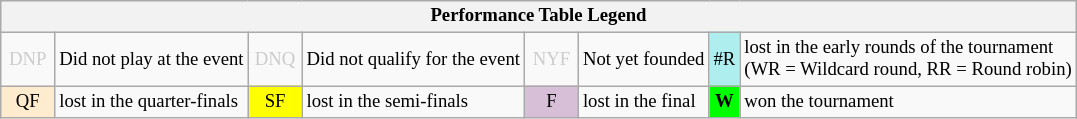<table class="wikitable" style="font-size:78%;">
<tr style="background:#efefef;">
<th colspan="8">Performance Table Legend</th>
</tr>
<tr>
<td style="color:#ccc; text-align:center; width:30px;">DNP</td>
<td>Did not play at the event</td>
<td style="color:#ccc; text-align:center; width:30px;">DNQ</td>
<td>Did not qualify for the event</td>
<td style="color:#ccc; text-align:center; width:30px;">NYF</td>
<td>Not yet founded</td>
<td style="text-align:center; background:#afeeee;">#R</td>
<td>lost in the early rounds of the tournament<br>(WR = Wildcard round, RR = Round robin)</td>
</tr>
<tr>
<td style="text-align:center; background:#ffebcd;">QF</td>
<td>lost in the quarter-finals</td>
<td style="text-align:center; background:yellow;">SF</td>
<td>lost in the semi-finals</td>
<td style="text-align:center; background:thistle;">F</td>
<td>lost in the final</td>
<td style="text-align:center; background:#0f0;"><strong>W</strong></td>
<td>won the tournament</td>
</tr>
</table>
